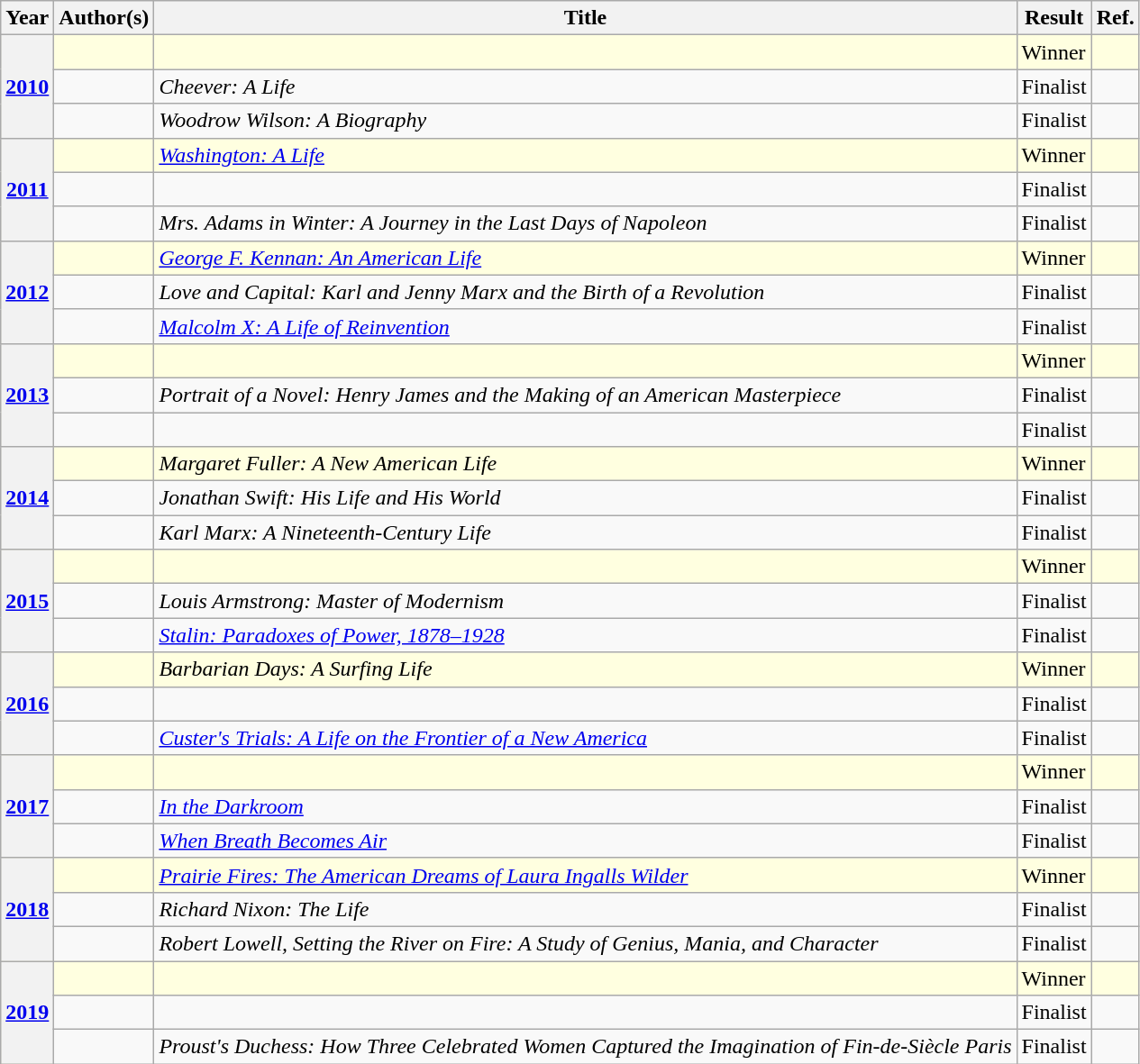<table class="wikitable sortable mw-collapsible">
<tr>
<th>Year</th>
<th>Author(s)</th>
<th>Title</th>
<th>Result</th>
<th>Ref.</th>
</tr>
<tr style=background-color:lightyellow;>
<th rowspan="3"><a href='#'>2010</a></th>
<td></td>
<td></td>
<td>Winner</td>
<td></td>
</tr>
<tr>
<td></td>
<td><em>Cheever: A Life</em></td>
<td>Finalist</td>
<td></td>
</tr>
<tr>
<td></td>
<td><em>Woodrow Wilson: A Biography</em></td>
<td>Finalist</td>
<td></td>
</tr>
<tr style=background-color:lightyellow;>
<th rowspan="3"><a href='#'>2011</a></th>
<td></td>
<td><em><a href='#'>Washington: A Life</a></em></td>
<td>Winner</td>
<td></td>
</tr>
<tr>
<td></td>
<td></td>
<td>Finalist</td>
<td></td>
</tr>
<tr>
<td></td>
<td><em>Mrs. Adams in Winter: A Journey in the Last Days of Napoleon</em></td>
<td>Finalist</td>
<td></td>
</tr>
<tr style=background-color:lightyellow;>
<th rowspan="3"><a href='#'>2012</a></th>
<td></td>
<td><em><a href='#'>George F. Kennan: An American Life</a></em></td>
<td>Winner</td>
<td></td>
</tr>
<tr>
<td></td>
<td><em>Love and Capital: Karl and Jenny Marx and the Birth of a Revolution</em></td>
<td>Finalist</td>
<td></td>
</tr>
<tr>
<td></td>
<td><em><a href='#'>Malcolm X: A Life of Reinvention</a></em></td>
<td>Finalist</td>
<td></td>
</tr>
<tr style=background-color:lightyellow;>
<th rowspan="3"><a href='#'>2013</a></th>
<td></td>
<td></td>
<td>Winner</td>
<td></td>
</tr>
<tr>
<td></td>
<td><em>Portrait of a Novel: Henry James and the Making of an American Masterpiece</em></td>
<td>Finalist</td>
<td></td>
</tr>
<tr>
<td></td>
<td></td>
<td>Finalist</td>
<td></td>
</tr>
<tr style=background-color:lightyellow;>
<th rowspan="3"><a href='#'>2014</a></th>
<td></td>
<td><em>Margaret Fuller: A New American Life</em></td>
<td>Winner</td>
<td></td>
</tr>
<tr>
<td></td>
<td><em>Jonathan Swift: His Life and His World</em></td>
<td>Finalist</td>
<td></td>
</tr>
<tr>
<td></td>
<td><em>Karl Marx: A Nineteenth-Century Life</em></td>
<td>Finalist</td>
<td></td>
</tr>
<tr style=background-color:lightyellow;>
<th rowspan="3"><a href='#'>2015</a></th>
<td></td>
<td></td>
<td>Winner</td>
<td></td>
</tr>
<tr>
<td></td>
<td><em>Louis Armstrong: Master of Modernism</em></td>
<td>Finalist</td>
<td></td>
</tr>
<tr>
<td></td>
<td><em><a href='#'>Stalin: Paradoxes of Power, 1878–1928</a></em></td>
<td>Finalist</td>
<td></td>
</tr>
<tr style=background-color:lightyellow;>
<th rowspan="3"><a href='#'>2016</a></th>
<td></td>
<td><em>Barbarian Days: A Surfing Life</em></td>
<td>Winner</td>
<td></td>
</tr>
<tr>
<td></td>
<td></td>
<td>Finalist</td>
<td></td>
</tr>
<tr>
<td></td>
<td><em><a href='#'>Custer's Trials: A Life on the Frontier of a New America</a></em></td>
<td>Finalist</td>
<td></td>
</tr>
<tr style=background-color:lightyellow;>
<th rowspan="3"><a href='#'>2017</a></th>
<td></td>
<td></td>
<td>Winner</td>
<td></td>
</tr>
<tr>
<td></td>
<td><em><a href='#'>In the Darkroom</a></em></td>
<td>Finalist</td>
<td></td>
</tr>
<tr>
<td></td>
<td><em><a href='#'>When Breath Becomes Air</a></em></td>
<td>Finalist</td>
<td></td>
</tr>
<tr style=background-color:lightyellow;>
<th rowspan="3"><a href='#'>2018</a></th>
<td></td>
<td><em><a href='#'>Prairie Fires: The American Dreams of Laura Ingalls Wilder</a></em></td>
<td>Winner</td>
<td></td>
</tr>
<tr>
<td></td>
<td><em>Richard Nixon: The Life</em></td>
<td>Finalist</td>
<td></td>
</tr>
<tr>
<td></td>
<td><em>Robert Lowell, Setting the River on Fire: A Study of Genius, Mania, and Character</em></td>
<td>Finalist</td>
<td></td>
</tr>
<tr style=background-color:lightyellow;>
<th rowspan="3"><a href='#'>2019</a></th>
<td></td>
<td></td>
<td>Winner</td>
<td></td>
</tr>
<tr>
<td></td>
<td></td>
<td>Finalist</td>
<td></td>
</tr>
<tr>
<td></td>
<td><em>Proust's Duchess: How Three Celebrated Women Captured the Imagination of Fin-de-Siècle Paris</em></td>
<td>Finalist</td>
<td></td>
</tr>
</table>
